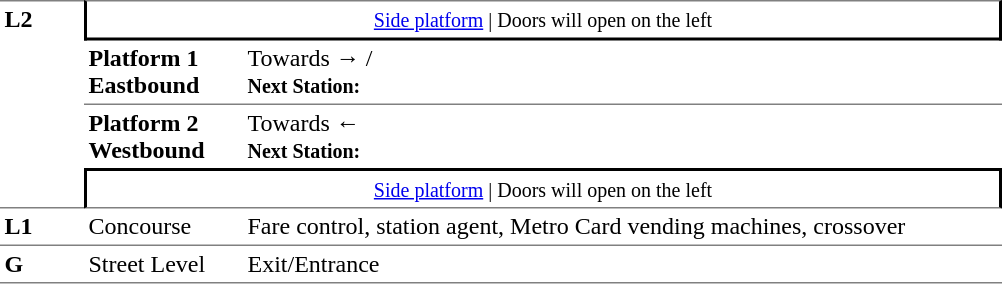<table table border=0 cellspacing=0 cellpadding=3>
<tr>
<td style="border-top:solid 1px grey;border-bottom:solid 1px grey;" width=50 rowspan=4 valign=top><strong>L2</strong></td>
<td style="border-top:solid 1px grey;border-right:solid 2px black;border-left:solid 2px black;border-bottom:solid 2px black;text-align:center;" colspan=2><small><a href='#'>Side platform</a> | Doors will open on the left </small></td>
</tr>
<tr>
<td style="border-bottom:solid 1px grey;" width=100><span><strong>Platform 1</strong><br><strong>Eastbound</strong></span></td>
<td style="border-bottom:solid 1px grey;" width=500>Towards →  / <br><small><strong>Next Station:</strong> </small></td>
</tr>
<tr>
<td><span><strong>Platform 2</strong><br><strong>Westbound</strong></span></td>
<td><span></span>Towards ← <br><small><strong>Next Station:</strong> </small></td>
</tr>
<tr>
<td style="border-top:solid 2px black;border-right:solid 2px black;border-left:solid 2px black;border-bottom:solid 1px grey;text-align:center;" colspan=2><small><a href='#'>Side platform</a> | Doors will open on the left </small></td>
</tr>
<tr>
<td valign=top><strong>L1</strong></td>
<td valign=top>Concourse</td>
<td valign=top>Fare control, station agent, Metro Card vending machines, crossover</td>
</tr>
<tr>
<td style="border-bottom:solid 1px grey;border-top:solid 1px grey;" width=50 valign=top><strong>G</strong></td>
<td style="border-top:solid 1px grey;border-bottom:solid 1px grey;" width=100 valign=top>Street Level</td>
<td style="border-top:solid 1px grey;border-bottom:solid 1px grey;" width=500 valign=top>Exit/Entrance</td>
</tr>
</table>
